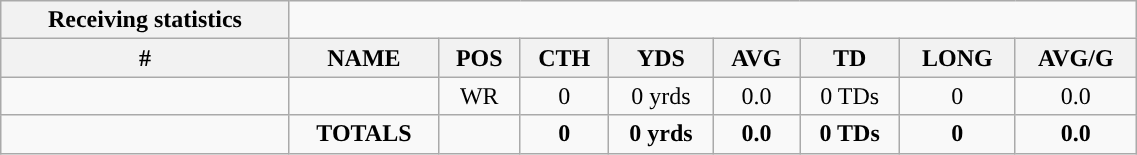<table class="wikitable collapsible collapsed" style="width:60%; text-align:center;">
<tr>
<th style="text-align:center; ">Receiving statistics</th>
</tr>
<tr>
<th>#</th>
<th>NAME</th>
<th>POS</th>
<th>CTH</th>
<th>YDS</th>
<th>AVG</th>
<th>TD</th>
<th>LONG</th>
<th>AVG/G</th>
</tr>
<tr>
<td></td>
<td></td>
<td>WR</td>
<td>0</td>
<td>0 yrds</td>
<td>0.0</td>
<td>0 TDs</td>
<td>0</td>
<td>0.0</td>
</tr>
<tr>
<td></td>
<td><strong>TOTALS</strong></td>
<td></td>
<td><strong>0</strong></td>
<td><strong>0 yrds</strong></td>
<td><strong>0.0</strong></td>
<td><strong>0 TDs</strong></td>
<td><strong>0</strong></td>
<td><strong>0.0</strong></td>
</tr>
</table>
